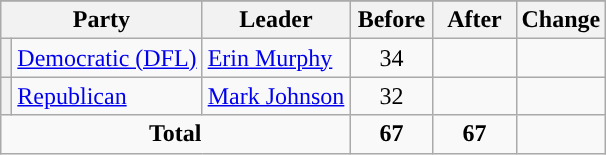<table class="wikitable" style="text-align:center;">
<tr>
</tr>
<tr>
<th colspan=2>Party</th>
<th>Leader</th>
<th style="width:3em">Before</th>
<th style="width:3em">After</th>
<th style="width:3em">Change</th>
</tr>
<tr>
<th style="background-color:"></th>
<td style="text-align:left;"><a href='#'>Democratic (DFL)</a></td>
<td style="text-align:left;"><a href='#'>Erin Murphy</a></td>
<td>34</td>
<td></td>
<td></td>
</tr>
<tr>
<th style="background-color:"></th>
<td style="text-align:left;"><a href='#'>Republican</a></td>
<td style="text-align:left;"><a href='#'>Mark Johnson</a></td>
<td>32</td>
<td></td>
<td></td>
</tr>
<tr>
<td colspan=3><strong>Total</strong></td>
<td><strong>67</strong></td>
<td><strong>67</strong></td>
<td></td>
</tr>
</table>
